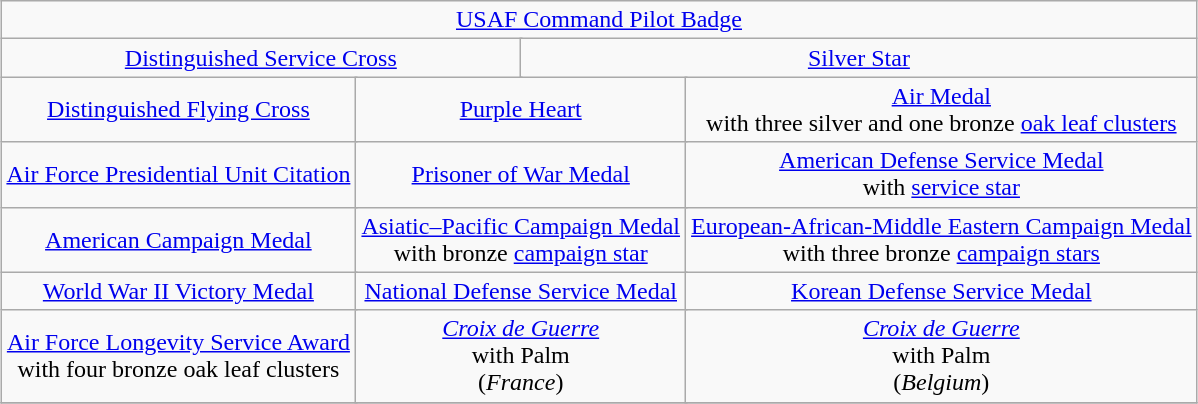<table class="wikitable" style="margin:1em auto; text-align:center;">
<tr>
<td colspan="12"><a href='#'>USAF Command Pilot Badge</a></td>
</tr>
<tr>
<td colspan="6"><a href='#'>Distinguished Service Cross</a></td>
<td colspan="6"><a href='#'>Silver Star</a></td>
</tr>
<tr>
<td colspan="4"><a href='#'>Distinguished Flying Cross</a></td>
<td colspan="4"><a href='#'>Purple Heart</a></td>
<td colspan="4"><a href='#'>Air Medal</a><br>with three silver and one bronze <a href='#'>oak leaf clusters</a></td>
</tr>
<tr>
<td colspan="4"><a href='#'>Air Force Presidential Unit Citation</a></td>
<td colspan="4"><a href='#'>Prisoner of War Medal</a></td>
<td colspan="4"><a href='#'>American Defense Service Medal</a><br>with <a href='#'>service star</a></td>
</tr>
<tr>
<td colspan="4"><a href='#'>American Campaign Medal</a></td>
<td colspan="4"><a href='#'>Asiatic–Pacific Campaign Medal</a><br>with bronze <a href='#'>campaign star</a></td>
<td colspan="4"><a href='#'>European-African-Middle Eastern Campaign Medal</a><br>with three bronze <a href='#'>campaign stars</a></td>
</tr>
<tr>
<td colspan="4"><a href='#'>World War II Victory Medal</a></td>
<td colspan="4"><a href='#'>National Defense Service Medal</a></td>
<td colspan="4"><a href='#'>Korean Defense Service Medal</a></td>
</tr>
<tr>
<td colspan="4"><a href='#'>Air Force Longevity Service Award</a><br>with four bronze oak leaf clusters</td>
<td colspan="4"><em><a href='#'>Croix de Guerre</a></em><br>with Palm<br>(<em>France</em>)</td>
<td colspan="4"><em><a href='#'>Croix de Guerre</a></em><br>with Palm<br>(<em>Belgium</em>)</td>
</tr>
<tr>
</tr>
</table>
